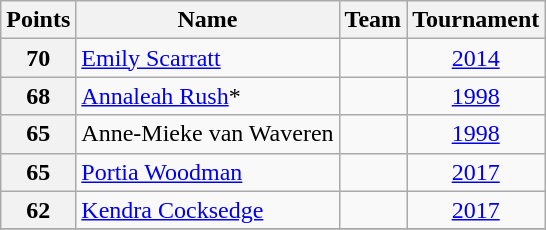<table class="wikitable">
<tr>
<th>Points</th>
<th>Name</th>
<th>Team</th>
<th>Tournament</th>
</tr>
<tr>
<th>70</th>
<td><a href='#'>Emily Scarratt</a></td>
<td></td>
<td align=center><a href='#'>2014</a></td>
</tr>
<tr>
<th>68</th>
<td><a href='#'>Annaleah Rush</a>*</td>
<td></td>
<td align=center><a href='#'>1998</a></td>
</tr>
<tr>
<th>65</th>
<td>Anne-Mieke van Waveren</td>
<td></td>
<td align=center><a href='#'>1998</a></td>
</tr>
<tr>
<th>65</th>
<td><a href='#'>Portia Woodman</a></td>
<td></td>
<td align=center><a href='#'>2017</a></td>
</tr>
<tr>
<th>62</th>
<td><a href='#'>Kendra Cocksedge</a></td>
<td></td>
<td align=center><a href='#'>2017</a></td>
</tr>
<tr>
</tr>
</table>
